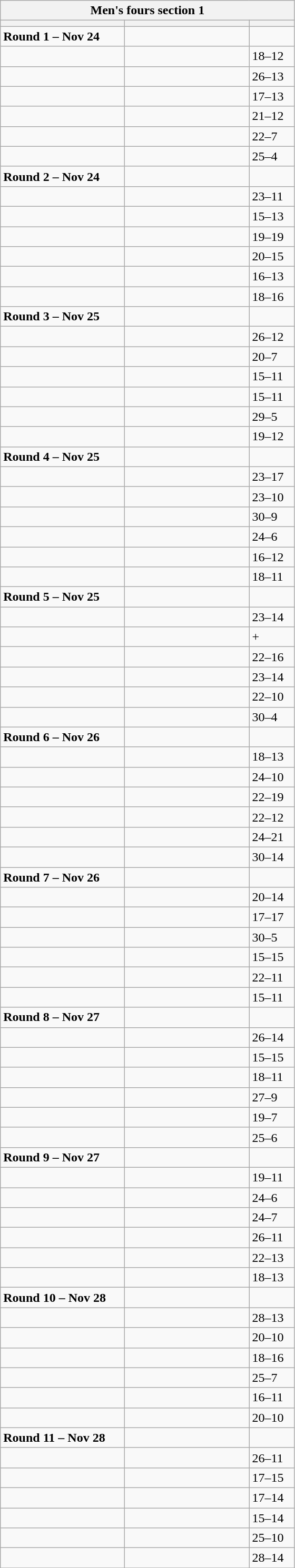<table class="wikitable">
<tr>
<th colspan="3">Men's fours section 1</th>
</tr>
<tr>
<th width=150></th>
<th width=150></th>
<th width=50></th>
</tr>
<tr>
<td><strong>Round 1 – Nov 24</strong></td>
<td></td>
<td></td>
</tr>
<tr>
<td></td>
<td></td>
<td>18–12</td>
</tr>
<tr>
<td></td>
<td></td>
<td>26–13</td>
</tr>
<tr>
<td></td>
<td></td>
<td>17–13</td>
</tr>
<tr>
<td></td>
<td></td>
<td>21–12</td>
</tr>
<tr>
<td></td>
<td></td>
<td>22–7</td>
</tr>
<tr>
<td></td>
<td></td>
<td>25–4</td>
</tr>
<tr>
<td><strong>Round 2 – Nov 24</strong></td>
<td></td>
<td></td>
</tr>
<tr>
<td></td>
<td></td>
<td>23–11</td>
</tr>
<tr>
<td></td>
<td></td>
<td>15–13</td>
</tr>
<tr>
<td></td>
<td></td>
<td>19–19</td>
</tr>
<tr>
<td></td>
<td></td>
<td>20–15</td>
</tr>
<tr>
<td></td>
<td></td>
<td>16–13</td>
</tr>
<tr>
<td></td>
<td></td>
<td>18–16</td>
</tr>
<tr>
<td><strong>Round 3 – Nov 25</strong></td>
<td></td>
<td></td>
</tr>
<tr>
<td></td>
<td></td>
<td>26–12</td>
</tr>
<tr>
<td></td>
<td></td>
<td>20–7</td>
</tr>
<tr>
<td></td>
<td></td>
<td>15–11</td>
</tr>
<tr>
<td></td>
<td></td>
<td>15–11</td>
</tr>
<tr>
<td></td>
<td></td>
<td>29–5</td>
</tr>
<tr>
<td></td>
<td></td>
<td>19–12</td>
</tr>
<tr>
<td><strong>Round 4 – Nov 25</strong></td>
<td></td>
<td></td>
</tr>
<tr>
<td></td>
<td></td>
<td>23–17</td>
</tr>
<tr>
<td></td>
<td></td>
<td>23–10</td>
</tr>
<tr>
<td></td>
<td></td>
<td>30–9</td>
</tr>
<tr>
<td></td>
<td></td>
<td>24–6</td>
</tr>
<tr>
<td></td>
<td></td>
<td>16–12</td>
</tr>
<tr>
<td></td>
<td></td>
<td>18–11</td>
</tr>
<tr>
<td><strong>Round 5 – Nov 25</strong></td>
<td></td>
<td></td>
</tr>
<tr>
<td></td>
<td></td>
<td>23–14</td>
</tr>
<tr>
<td></td>
<td></td>
<td>+</td>
</tr>
<tr>
<td></td>
<td></td>
<td>22–16</td>
</tr>
<tr>
<td></td>
<td></td>
<td>23–14</td>
</tr>
<tr>
<td></td>
<td></td>
<td>22–10</td>
</tr>
<tr>
<td></td>
<td></td>
<td>30–4</td>
</tr>
<tr>
<td><strong>Round 6  – Nov 26 </strong></td>
<td></td>
<td></td>
</tr>
<tr>
<td></td>
<td></td>
<td>18–13</td>
</tr>
<tr>
<td></td>
<td></td>
<td>24–10</td>
</tr>
<tr>
<td></td>
<td></td>
<td>22–19</td>
</tr>
<tr>
<td></td>
<td></td>
<td>22–12</td>
</tr>
<tr>
<td></td>
<td></td>
<td>24–21</td>
</tr>
<tr>
<td></td>
<td></td>
<td>30–14</td>
</tr>
<tr>
<td><strong>Round 7 – Nov 26 </strong></td>
<td></td>
<td></td>
</tr>
<tr>
<td></td>
<td></td>
<td>20–14</td>
</tr>
<tr>
<td></td>
<td></td>
<td>17–17</td>
</tr>
<tr>
<td></td>
<td></td>
<td>30–5</td>
</tr>
<tr>
<td></td>
<td></td>
<td>15–15</td>
</tr>
<tr>
<td></td>
<td></td>
<td>22–11</td>
</tr>
<tr>
<td></td>
<td></td>
<td>15–11</td>
</tr>
<tr>
<td><strong>Round 8 – Nov 27</strong></td>
<td></td>
<td></td>
</tr>
<tr>
<td></td>
<td></td>
<td>26–14</td>
</tr>
<tr>
<td></td>
<td></td>
<td>15–15</td>
</tr>
<tr>
<td></td>
<td></td>
<td>18–11</td>
</tr>
<tr>
<td></td>
<td></td>
<td>27–9</td>
</tr>
<tr>
<td></td>
<td></td>
<td>19–7</td>
</tr>
<tr>
<td></td>
<td></td>
<td>25–6</td>
</tr>
<tr>
<td><strong>Round 9 – Nov 27</strong></td>
<td></td>
<td></td>
</tr>
<tr>
<td></td>
<td></td>
<td>19–11</td>
</tr>
<tr>
<td></td>
<td></td>
<td>24–6</td>
</tr>
<tr>
<td></td>
<td></td>
<td>24–7</td>
</tr>
<tr>
<td></td>
<td></td>
<td>26–11</td>
</tr>
<tr>
<td></td>
<td></td>
<td>22–13</td>
</tr>
<tr>
<td></td>
<td></td>
<td>18–13</td>
</tr>
<tr>
<td><strong>Round 10 – Nov 28</strong></td>
<td></td>
<td></td>
</tr>
<tr>
<td></td>
<td></td>
<td>28–13</td>
</tr>
<tr>
<td></td>
<td></td>
<td>20–10</td>
</tr>
<tr>
<td></td>
<td></td>
<td>18–16</td>
</tr>
<tr>
<td></td>
<td></td>
<td>25–7</td>
</tr>
<tr>
<td></td>
<td></td>
<td>16–11</td>
</tr>
<tr>
<td></td>
<td></td>
<td>20–10</td>
</tr>
<tr>
<td><strong>Round 11 – Nov 28</strong></td>
<td></td>
<td></td>
</tr>
<tr>
<td></td>
<td></td>
<td>26–11</td>
</tr>
<tr>
<td></td>
<td></td>
<td>17–15</td>
</tr>
<tr>
<td></td>
<td></td>
<td>17–14</td>
</tr>
<tr>
<td></td>
<td></td>
<td>15–14</td>
</tr>
<tr>
<td></td>
<td></td>
<td>25–10</td>
</tr>
<tr>
<td></td>
<td></td>
<td>28–14</td>
</tr>
<tr>
</tr>
</table>
